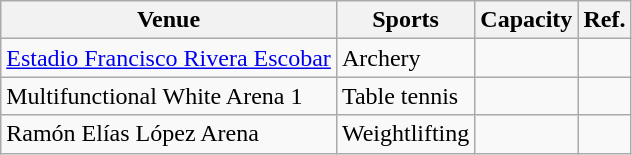<table class="wikitable sortable">
<tr>
<th>Venue</th>
<th>Sports</th>
<th>Capacity</th>
<th class="unsortable">Ref.</th>
</tr>
<tr>
<td><a href='#'>Estadio Francisco Rivera Escobar</a></td>
<td>Archery</td>
<td align="right"></td>
<td></td>
</tr>
<tr>
<td>Multifunctional White Arena 1</td>
<td>Table tennis</td>
<td align="right"></td>
<td></td>
</tr>
<tr>
<td>Ramón Elías López Arena</td>
<td>Weightlifting</td>
<td align="right"></td>
<td></td>
</tr>
</table>
